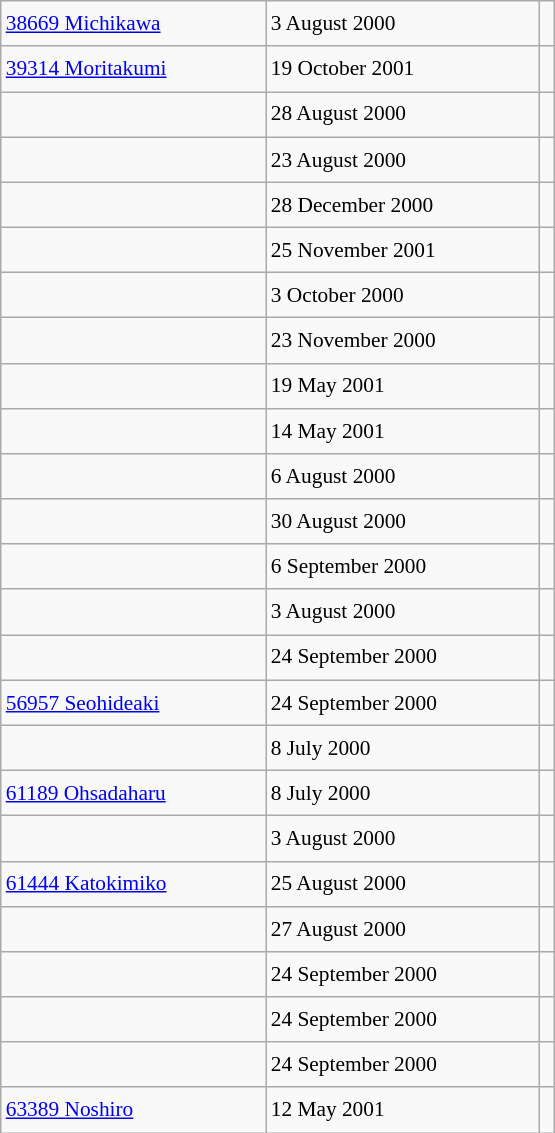<table class="wikitable" style="font-size: 89%; float: left; width: 26em; margin-right: 1em; line-height: 1.65em"!important; height: 675px;>
<tr>
<td><a href='#'>38669 Michikawa</a></td>
<td>3 August 2000</td>
<td></td>
</tr>
<tr>
<td><a href='#'>39314 Moritakumi</a></td>
<td>19 October 2001</td>
<td></td>
</tr>
<tr>
<td></td>
<td>28 August 2000</td>
<td></td>
</tr>
<tr>
<td></td>
<td>23 August 2000</td>
<td></td>
</tr>
<tr>
<td></td>
<td>28 December 2000</td>
<td></td>
</tr>
<tr>
<td></td>
<td>25 November 2001</td>
<td></td>
</tr>
<tr>
<td></td>
<td>3 October 2000</td>
<td></td>
</tr>
<tr>
<td></td>
<td>23 November 2000</td>
<td></td>
</tr>
<tr>
<td></td>
<td>19 May 2001</td>
<td></td>
</tr>
<tr>
<td></td>
<td>14 May 2001</td>
<td></td>
</tr>
<tr>
<td></td>
<td>6 August 2000</td>
<td></td>
</tr>
<tr>
<td></td>
<td>30 August 2000</td>
<td></td>
</tr>
<tr>
<td></td>
<td>6 September 2000</td>
<td></td>
</tr>
<tr>
<td></td>
<td>3 August 2000</td>
<td></td>
</tr>
<tr>
<td></td>
<td>24 September 2000</td>
<td></td>
</tr>
<tr>
<td><a href='#'>56957 Seohideaki</a></td>
<td>24 September 2000</td>
<td></td>
</tr>
<tr>
<td></td>
<td>8 July 2000</td>
<td></td>
</tr>
<tr>
<td><a href='#'>61189 Ohsadaharu</a></td>
<td>8 July 2000</td>
<td></td>
</tr>
<tr>
<td></td>
<td>3 August 2000</td>
<td></td>
</tr>
<tr>
<td><a href='#'>61444 Katokimiko</a></td>
<td>25 August 2000</td>
<td></td>
</tr>
<tr>
<td></td>
<td>27 August 2000</td>
<td></td>
</tr>
<tr>
<td></td>
<td>24 September 2000</td>
<td></td>
</tr>
<tr>
<td></td>
<td>24 September 2000</td>
<td></td>
</tr>
<tr>
<td></td>
<td>24 September 2000</td>
<td></td>
</tr>
<tr>
<td><a href='#'>63389 Noshiro</a></td>
<td>12 May 2001</td>
<td></td>
</tr>
</table>
